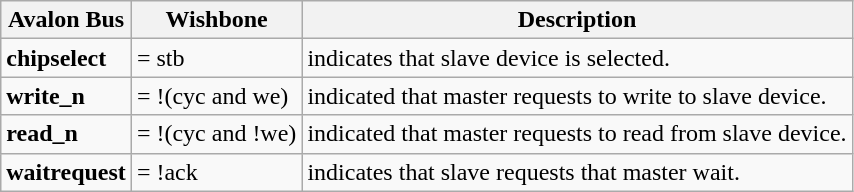<table class="wikitable">
<tr>
<th>Avalon Bus</th>
<th>Wishbone</th>
<th>Description</th>
</tr>
<tr>
<td><strong>chipselect</strong></td>
<td>= stb</td>
<td>indicates that slave device is selected.</td>
</tr>
<tr>
<td><strong>write_n</strong></td>
<td>= !(cyc and  we)</td>
<td>indicated that master requests to write to slave device.</td>
</tr>
<tr>
<td><strong>read_n</strong></td>
<td>= !(cyc and !we)</td>
<td>indicated that master requests to read from slave device.</td>
</tr>
<tr>
<td><strong>waitrequest</strong></td>
<td>= !ack</td>
<td>indicates that slave requests that master wait.</td>
</tr>
</table>
